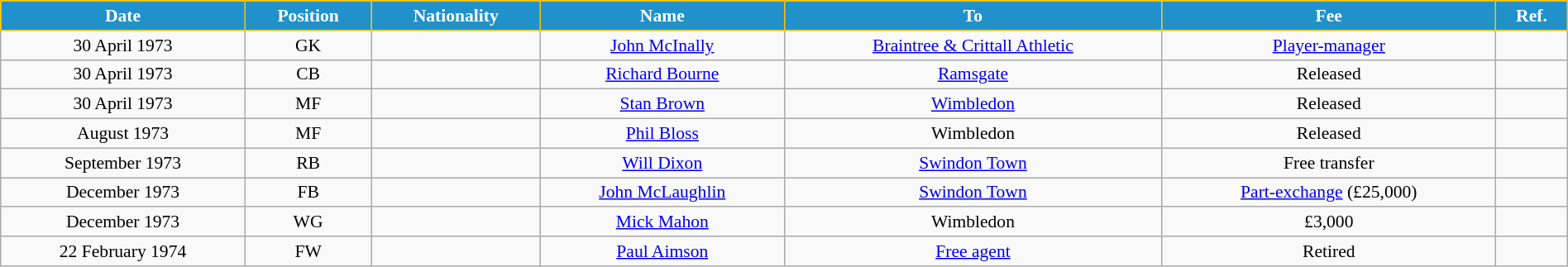<table class="wikitable" style="text-align:center; font-size:90%; width:100%;">
<tr>
<th style="background:#2191CC; color:white; border:1px solid #F7C408; text-align:center;">Date</th>
<th style="background:#2191CC; color:white; border:1px solid #F7C408; text-align:center;">Position</th>
<th style="background:#2191CC; color:white; border:1px solid #F7C408; text-align:center;">Nationality</th>
<th style="background:#2191CC; color:white; border:1px solid #F7C408; text-align:center;">Name</th>
<th style="background:#2191CC; color:white; border:1px solid #F7C408; text-align:center;">To</th>
<th style="background:#2191CC; color:white; border:1px solid #F7C408; text-align:center;">Fee</th>
<th style="background:#2191CC; color:white; border:1px solid #F7C408; text-align:center;">Ref.</th>
</tr>
<tr>
<td>30 April 1973</td>
<td>GK</td>
<td></td>
<td><a href='#'>John McInally</a></td>
<td> <a href='#'>Braintree & Crittall Athletic</a></td>
<td><a href='#'>Player-manager</a></td>
<td></td>
</tr>
<tr>
<td>30 April 1973</td>
<td>CB</td>
<td></td>
<td><a href='#'>Richard Bourne</a></td>
<td> <a href='#'>Ramsgate</a></td>
<td>Released</td>
<td></td>
</tr>
<tr>
<td>30 April 1973</td>
<td>MF</td>
<td></td>
<td><a href='#'>Stan Brown</a></td>
<td> <a href='#'>Wimbledon</a></td>
<td>Released</td>
<td></td>
</tr>
<tr>
<td>August 1973</td>
<td>MF</td>
<td></td>
<td><a href='#'>Phil Bloss</a></td>
<td> Wimbledon</td>
<td>Released</td>
<td></td>
</tr>
<tr>
<td>September 1973</td>
<td>RB</td>
<td></td>
<td><a href='#'>Will Dixon</a></td>
<td> <a href='#'>Swindon Town</a></td>
<td>Free transfer</td>
<td></td>
</tr>
<tr>
<td>December 1973</td>
<td>FB</td>
<td></td>
<td><a href='#'>John McLaughlin</a></td>
<td> <a href='#'>Swindon Town</a></td>
<td><a href='#'>Part-exchange</a> (£25,000)</td>
<td></td>
</tr>
<tr>
<td>December 1973</td>
<td>WG</td>
<td></td>
<td><a href='#'>Mick Mahon</a></td>
<td> Wimbledon</td>
<td>£3,000</td>
<td></td>
</tr>
<tr>
<td>22 February 1974</td>
<td>FW</td>
<td></td>
<td><a href='#'>Paul Aimson</a></td>
<td><a href='#'>Free agent</a></td>
<td>Retired</td>
<td></td>
</tr>
</table>
